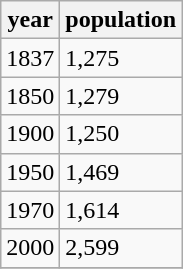<table class="wikitable">
<tr>
<th>year</th>
<th>population</th>
</tr>
<tr>
<td>1837</td>
<td>1,275</td>
</tr>
<tr>
<td>1850</td>
<td>1,279</td>
</tr>
<tr>
<td>1900</td>
<td>1,250</td>
</tr>
<tr>
<td>1950</td>
<td>1,469</td>
</tr>
<tr>
<td>1970</td>
<td>1,614</td>
</tr>
<tr>
<td>2000</td>
<td>2,599</td>
</tr>
<tr>
</tr>
</table>
